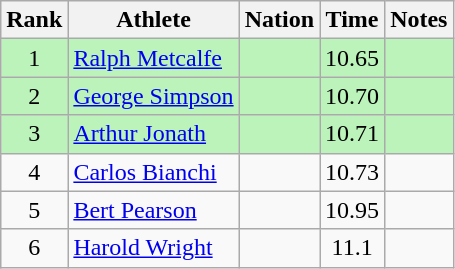<table class="wikitable sortable" style="text-align:center">
<tr>
<th>Rank</th>
<th>Athlete</th>
<th>Nation</th>
<th>Time</th>
<th>Notes</th>
</tr>
<tr bgcolor=bbf3bb>
<td>1</td>
<td align=left><a href='#'>Ralph Metcalfe</a></td>
<td align=left></td>
<td>10.65</td>
<td></td>
</tr>
<tr bgcolor=bbf3bb>
<td>2</td>
<td align=left><a href='#'>George Simpson</a></td>
<td align=left></td>
<td>10.70</td>
<td></td>
</tr>
<tr bgcolor=bbf3bb>
<td>3</td>
<td align=left><a href='#'>Arthur Jonath</a></td>
<td align=left></td>
<td>10.71</td>
<td></td>
</tr>
<tr>
<td>4</td>
<td align=left><a href='#'>Carlos Bianchi</a></td>
<td align=left></td>
<td>10.73</td>
<td></td>
</tr>
<tr>
<td>5</td>
<td align=left><a href='#'>Bert Pearson</a></td>
<td align=left></td>
<td>10.95</td>
<td></td>
</tr>
<tr>
<td>6</td>
<td align=left><a href='#'>Harold Wright</a></td>
<td align=left></td>
<td>11.1</td>
<td></td>
</tr>
</table>
